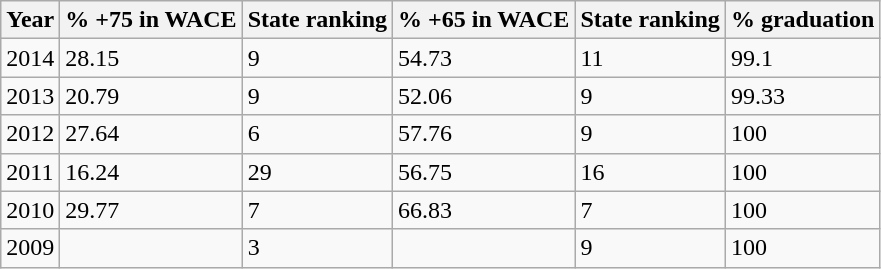<table class="wikitable sortable">
<tr>
<th>Year</th>
<th>% +75 in WACE</th>
<th>State ranking</th>
<th>% +65 in WACE</th>
<th>State ranking</th>
<th>% graduation</th>
</tr>
<tr>
<td>2014</td>
<td>28.15</td>
<td>9</td>
<td>54.73</td>
<td>11</td>
<td>99.1</td>
</tr>
<tr>
<td>2013</td>
<td>20.79</td>
<td>9</td>
<td>52.06</td>
<td>9</td>
<td>99.33</td>
</tr>
<tr>
<td>2012</td>
<td>27.64</td>
<td>6</td>
<td>57.76</td>
<td>9</td>
<td>100</td>
</tr>
<tr>
<td>2011</td>
<td>16.24</td>
<td>29</td>
<td>56.75</td>
<td>16</td>
<td>100</td>
</tr>
<tr>
<td>2010</td>
<td>29.77</td>
<td>7</td>
<td>66.83</td>
<td>7</td>
<td>100</td>
</tr>
<tr>
<td>2009</td>
<td></td>
<td>3</td>
<td></td>
<td>9</td>
<td>100</td>
</tr>
</table>
